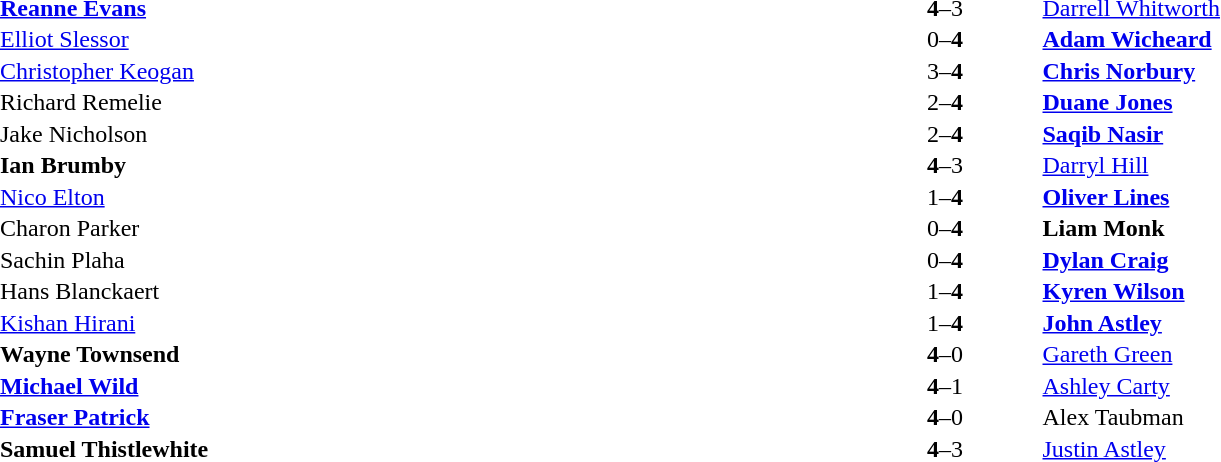<table width="100%" cellspacing="1">
<tr>
<th width=45%></th>
<th width=10%></th>
<th width=45%></th>
</tr>
<tr>
<td> <strong><a href='#'>Reanne Evans</a></strong></td>
<td align="center"><strong>4</strong>–3</td>
<td> <a href='#'>Darrell Whitworth</a></td>
</tr>
<tr>
<td> <a href='#'>Elliot Slessor</a></td>
<td align="center">0–<strong>4</strong></td>
<td> <strong><a href='#'>Adam Wicheard</a></strong></td>
</tr>
<tr>
<td> <a href='#'>Christopher Keogan</a></td>
<td align="center">3–<strong>4</strong></td>
<td> <strong><a href='#'>Chris Norbury</a></strong></td>
</tr>
<tr>
<td> Richard Remelie</td>
<td align="center">2–<strong>4</strong></td>
<td> <strong><a href='#'>Duane Jones</a></strong></td>
</tr>
<tr>
<td> Jake Nicholson</td>
<td align="center">2–<strong>4</strong></td>
<td> <strong><a href='#'>Saqib Nasir</a></strong></td>
</tr>
<tr>
<td> <strong>Ian Brumby</strong></td>
<td align="center"><strong>4</strong>–3</td>
<td> <a href='#'>Darryl Hill</a></td>
</tr>
<tr>
<td> <a href='#'>Nico Elton</a></td>
<td align="center">1–<strong>4</strong></td>
<td> <strong><a href='#'>Oliver Lines</a></strong></td>
</tr>
<tr>
<td> Charon Parker</td>
<td align="center">0–<strong>4</strong></td>
<td> <strong>Liam Monk</strong></td>
</tr>
<tr>
<td> Sachin Plaha</td>
<td align="center">0–<strong>4</strong></td>
<td> <strong><a href='#'>Dylan Craig</a></strong></td>
</tr>
<tr>
<td> Hans Blanckaert</td>
<td align="center">1–<strong>4</strong></td>
<td> <strong><a href='#'>Kyren Wilson</a></strong></td>
</tr>
<tr>
<td> <a href='#'>Kishan Hirani</a></td>
<td align="center">1–<strong>4</strong></td>
<td> <strong><a href='#'>John Astley</a></strong></td>
</tr>
<tr>
<td> <strong>Wayne Townsend</strong></td>
<td align="center"><strong>4</strong>–0</td>
<td> <a href='#'>Gareth Green</a></td>
</tr>
<tr>
<td> <strong><a href='#'>Michael Wild</a></strong></td>
<td align="center"><strong>4</strong>–1</td>
<td> <a href='#'>Ashley Carty</a></td>
</tr>
<tr>
<td> <strong><a href='#'>Fraser Patrick</a></strong></td>
<td align="center"><strong>4</strong>–0</td>
<td> Alex Taubman</td>
</tr>
<tr>
<td> <strong>Samuel Thistlewhite</strong></td>
<td align="center"><strong>4</strong>–3</td>
<td> <a href='#'>Justin Astley</a></td>
</tr>
</table>
